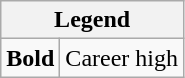<table class="wikitable mw-collapsible mw-collapsed">
<tr>
<th colspan="2">Legend</th>
</tr>
<tr>
<td><strong>Bold</strong></td>
<td>Career high</td>
</tr>
</table>
